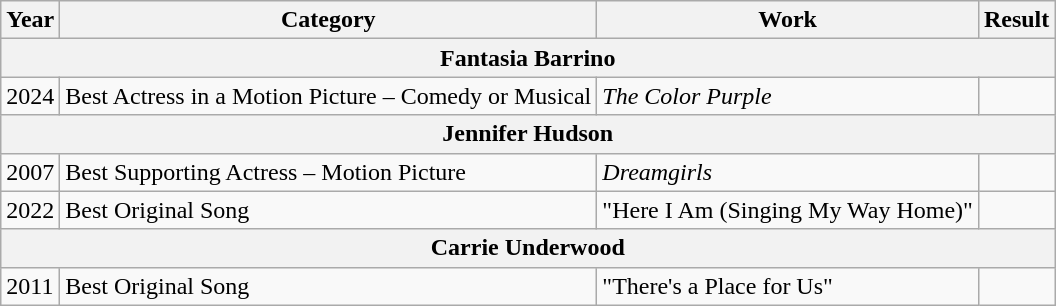<table class="wikitable">
<tr>
<th>Year</th>
<th>Category</th>
<th>Work</th>
<th>Result</th>
</tr>
<tr>
<th colspan="4">Fantasia Barrino</th>
</tr>
<tr>
<td>2024</td>
<td>Best Actress in a Motion Picture – Comedy or Musical</td>
<td><em>The Color Purple</em></td>
<td></td>
</tr>
<tr>
<th colspan="4">Jennifer Hudson</th>
</tr>
<tr>
<td>2007</td>
<td>Best Supporting Actress – Motion Picture</td>
<td><em>Dreamgirls</em></td>
<td></td>
</tr>
<tr>
<td>2022</td>
<td>Best Original Song</td>
<td>"Here I Am (Singing My Way Home)"</td>
<td></td>
</tr>
<tr>
<th colspan="4">Carrie Underwood</th>
</tr>
<tr>
<td>2011</td>
<td>Best Original Song</td>
<td>"There's a Place for Us"</td>
<td></td>
</tr>
</table>
